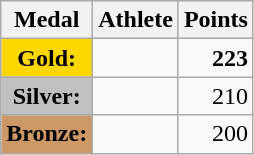<table class="wikitable">
<tr>
<th>Medal</th>
<th>Athlete</th>
<th>Points</th>
</tr>
<tr>
<td style="text-align:center;background-color:gold;"><strong>Gold:</strong></td>
<td><strong></strong></td>
<td align="right"><strong>223</strong></td>
</tr>
<tr>
<td style="text-align:center;background-color:silver;"><strong>Silver:</strong></td>
<td></td>
<td align="right">210</td>
</tr>
<tr>
<td style="text-align:center;background-color:#CC9966;"><strong>Bronze:</strong></td>
<td></td>
<td align="right">200</td>
</tr>
</table>
